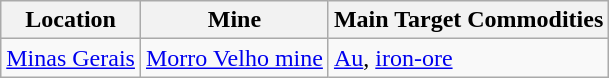<table class="wikitable">
<tr>
<th>Location</th>
<th>Mine</th>
<th>Main Target Commodities</th>
</tr>
<tr>
<td><a href='#'>Minas Gerais</a></td>
<td><a href='#'>Morro Velho mine</a></td>
<td><a href='#'>Au</a>, <a href='#'>iron-ore</a></td>
</tr>
</table>
